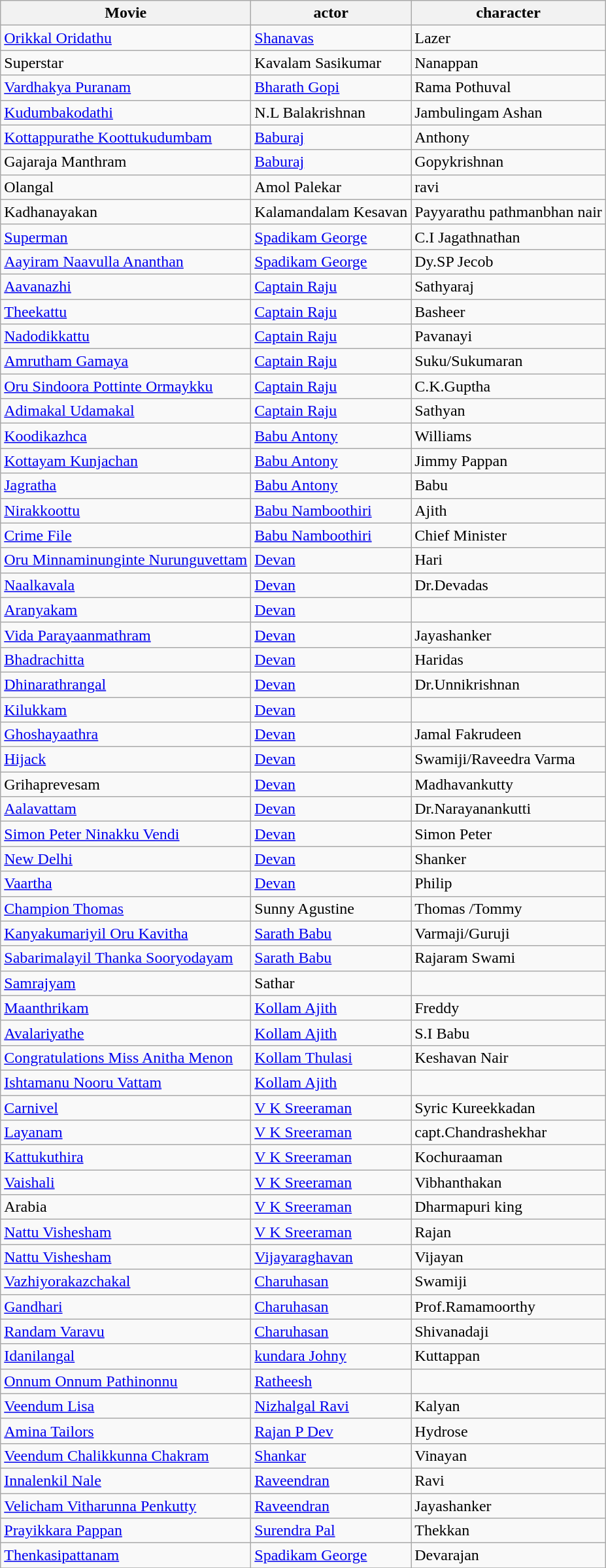<table class="wikitable">
<tr>
<th>Movie</th>
<th>actor</th>
<th>character</th>
</tr>
<tr>
<td><a href='#'>Orikkal Oridathu</a></td>
<td><a href='#'>Shanavas</a></td>
<td>Lazer</td>
</tr>
<tr>
<td>Superstar</td>
<td>Kavalam Sasikumar</td>
<td>Nanappan</td>
</tr>
<tr>
<td><a href='#'>Vardhakya Puranam</a></td>
<td><a href='#'>Bharath Gopi</a></td>
<td>Rama Pothuval</td>
</tr>
<tr>
<td><a href='#'>Kudumbakodathi</a></td>
<td>N.L Balakrishnan</td>
<td>Jambulingam Ashan</td>
</tr>
<tr>
<td><a href='#'>Kottappurathe Koottukudumbam</a></td>
<td><a href='#'>Baburaj</a></td>
<td>Anthony</td>
</tr>
<tr>
<td>Gajaraja Manthram</td>
<td><a href='#'>Baburaj</a></td>
<td>Gopykrishnan</td>
</tr>
<tr>
<td>Olangal</td>
<td>Amol Palekar</td>
<td>ravi</td>
</tr>
<tr>
<td>Kadhanayakan</td>
<td>Kalamandalam Kesavan</td>
<td>Payyarathu pathmanbhan nair</td>
</tr>
<tr>
<td><a href='#'>Superman</a></td>
<td><a href='#'>Spadikam George</a></td>
<td>C.I Jagathnathan</td>
</tr>
<tr>
<td><a href='#'>Aayiram Naavulla Ananthan</a></td>
<td><a href='#'>Spadikam George</a></td>
<td>Dy.SP Jecob</td>
</tr>
<tr>
<td><a href='#'>Aavanazhi</a></td>
<td><a href='#'>Captain Raju</a></td>
<td>Sathyaraj</td>
</tr>
<tr>
<td><a href='#'>Theekattu</a></td>
<td><a href='#'>Captain Raju</a></td>
<td>Basheer</td>
</tr>
<tr>
<td><a href='#'>Nadodikkattu</a></td>
<td><a href='#'>Captain Raju</a></td>
<td>Pavanayi</td>
</tr>
<tr>
<td><a href='#'>Amrutham Gamaya</a></td>
<td><a href='#'>Captain Raju</a></td>
<td>Suku/Sukumaran</td>
</tr>
<tr>
<td><a href='#'>Oru Sindoora Pottinte Ormaykku</a></td>
<td><a href='#'>Captain Raju</a></td>
<td>C.K.Guptha</td>
</tr>
<tr>
<td><a href='#'>Adimakal Udamakal</a></td>
<td><a href='#'>Captain Raju</a></td>
<td>Sathyan</td>
</tr>
<tr>
<td><a href='#'>Koodikazhca</a></td>
<td><a href='#'>Babu Antony</a></td>
<td>Williams</td>
</tr>
<tr>
<td><a href='#'>Kottayam Kunjachan</a></td>
<td><a href='#'>Babu Antony</a></td>
<td>Jimmy Pappan</td>
</tr>
<tr>
<td><a href='#'>Jagratha</a></td>
<td><a href='#'>Babu Antony</a></td>
<td>Babu</td>
</tr>
<tr>
<td><a href='#'>Nirakkoottu</a></td>
<td><a href='#'>Babu Namboothiri</a></td>
<td>Ajith</td>
</tr>
<tr>
<td><a href='#'>Crime File</a></td>
<td><a href='#'>Babu Namboothiri</a></td>
<td>Chief Minister</td>
</tr>
<tr>
<td><a href='#'>Oru Minnaminunginte Nurunguvettam</a></td>
<td><a href='#'>Devan</a></td>
<td>Hari</td>
</tr>
<tr>
<td><a href='#'>Naalkavala</a></td>
<td><a href='#'>Devan</a></td>
<td>Dr.Devadas</td>
</tr>
<tr>
<td><a href='#'>Aranyakam</a></td>
<td><a href='#'>Devan</a></td>
<td></td>
</tr>
<tr>
<td><a href='#'>Vida Parayaanmathram</a></td>
<td><a href='#'>Devan</a></td>
<td>Jayashanker</td>
</tr>
<tr>
<td><a href='#'>Bhadrachitta</a></td>
<td><a href='#'>Devan</a></td>
<td>Haridas</td>
</tr>
<tr>
<td><a href='#'>Dhinarathrangal</a></td>
<td><a href='#'>Devan</a></td>
<td>Dr.Unnikrishnan</td>
</tr>
<tr>
<td><a href='#'>Kilukkam</a></td>
<td><a href='#'>Devan</a></td>
<td></td>
</tr>
<tr>
<td><a href='#'>Ghoshayaathra</a></td>
<td><a href='#'>Devan</a></td>
<td>Jamal Fakrudeen</td>
</tr>
<tr>
<td><a href='#'>Hijack</a></td>
<td><a href='#'>Devan</a></td>
<td>Swamiji/Raveedra Varma</td>
</tr>
<tr>
<td>Grihaprevesam</td>
<td><a href='#'>Devan</a></td>
<td>Madhavankutty</td>
</tr>
<tr>
<td><a href='#'>Aalavattam</a></td>
<td><a href='#'>Devan</a></td>
<td>Dr.Narayanankutti</td>
</tr>
<tr>
<td><a href='#'>Simon Peter Ninakku Vendi</a></td>
<td><a href='#'>Devan</a></td>
<td>Simon Peter</td>
</tr>
<tr>
<td><a href='#'>New Delhi</a></td>
<td><a href='#'>Devan</a></td>
<td>Shanker</td>
</tr>
<tr>
<td><a href='#'>Vaartha</a></td>
<td><a href='#'>Devan</a></td>
<td>Philip</td>
</tr>
<tr>
<td><a href='#'>Champion Thomas</a></td>
<td>Sunny Agustine</td>
<td>Thomas /Tommy</td>
</tr>
<tr>
<td><a href='#'>Kanyakumariyil Oru Kavitha</a></td>
<td><a href='#'>Sarath Babu</a></td>
<td>Varmaji/Guruji</td>
</tr>
<tr>
<td><a href='#'>Sabarimalayil Thanka Sooryodayam</a></td>
<td><a href='#'>Sarath Babu</a></td>
<td>Rajaram Swami</td>
</tr>
<tr>
<td><a href='#'>Samrajyam</a></td>
<td>Sathar</td>
<td></td>
</tr>
<tr>
<td><a href='#'>Maanthrikam</a></td>
<td><a href='#'>Kollam Ajith</a></td>
<td>Freddy</td>
</tr>
<tr>
<td><a href='#'>Avalariyathe</a></td>
<td><a href='#'>Kollam Ajith</a></td>
<td>S.I Babu</td>
</tr>
<tr>
<td><a href='#'>Congratulations Miss Anitha Menon</a></td>
<td><a href='#'>Kollam Thulasi</a></td>
<td>Keshavan Nair</td>
</tr>
<tr>
<td><a href='#'>Ishtamanu Nooru Vattam</a></td>
<td><a href='#'>Kollam Ajith</a></td>
<td></td>
</tr>
<tr>
<td><a href='#'>Carnivel</a></td>
<td><a href='#'>V K Sreeraman</a></td>
<td>Syric Kureekkadan</td>
</tr>
<tr>
<td><a href='#'>Layanam</a></td>
<td><a href='#'>V K Sreeraman</a></td>
<td>capt.Chandrashekhar</td>
</tr>
<tr>
<td><a href='#'>Kattukuthira</a></td>
<td><a href='#'>V K Sreeraman</a></td>
<td>Kochuraaman</td>
</tr>
<tr>
<td><a href='#'>Vaishali</a></td>
<td><a href='#'>V K Sreeraman</a></td>
<td>Vibhanthakan</td>
</tr>
<tr>
<td>Arabia</td>
<td><a href='#'>V K Sreeraman</a></td>
<td>Dharmapuri king</td>
</tr>
<tr>
<td><a href='#'>Nattu Vishesham</a></td>
<td><a href='#'>V K Sreeraman</a></td>
<td>Rajan</td>
</tr>
<tr>
<td><a href='#'>Nattu Vishesham</a></td>
<td><a href='#'>Vijayaraghavan</a></td>
<td>Vijayan</td>
</tr>
<tr>
<td><a href='#'>Vazhiyorakazchakal</a></td>
<td><a href='#'>Charuhasan</a></td>
<td>Swamiji</td>
</tr>
<tr>
<td><a href='#'>Gandhari</a></td>
<td><a href='#'>Charuhasan</a></td>
<td>Prof.Ramamoorthy</td>
</tr>
<tr>
<td><a href='#'>Randam Varavu</a></td>
<td><a href='#'>Charuhasan</a></td>
<td>Shivanadaji</td>
</tr>
<tr>
<td><a href='#'>Idanilangal</a></td>
<td><a href='#'>kundara Johny</a></td>
<td>Kuttappan</td>
</tr>
<tr>
<td><a href='#'>Onnum Onnum Pathinonnu</a></td>
<td><a href='#'>Ratheesh</a></td>
<td></td>
</tr>
<tr>
<td><a href='#'>Veendum Lisa</a></td>
<td><a href='#'>Nizhalgal Ravi</a></td>
<td>Kalyan</td>
</tr>
<tr>
<td><a href='#'>Amina Tailors</a></td>
<td><a href='#'>Rajan P Dev</a></td>
<td>Hydrose</td>
</tr>
<tr>
<td><a href='#'>Veendum Chalikkunna Chakram</a></td>
<td><a href='#'>Shankar</a></td>
<td>Vinayan</td>
</tr>
<tr>
<td><a href='#'>Innalenkil Nale</a></td>
<td><a href='#'>Raveendran</a></td>
<td>Ravi</td>
</tr>
<tr>
<td><a href='#'>Velicham Vitharunna Penkutty</a></td>
<td><a href='#'>Raveendran</a></td>
<td>Jayashanker</td>
</tr>
<tr>
<td><a href='#'>Prayikkara Pappan</a></td>
<td><a href='#'>Surendra Pal</a></td>
<td>Thekkan</td>
</tr>
<tr>
<td><a href='#'>Thenkasipattanam</a></td>
<td><a href='#'>Spadikam George</a></td>
<td>Devarajan</td>
</tr>
<tr>
</tr>
</table>
